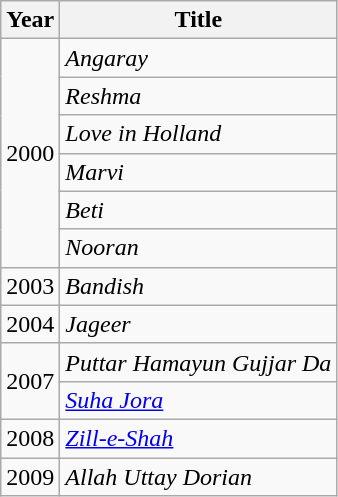<table class="wikitable sortable">
<tr>
<th>Year</th>
<th>Title</th>
</tr>
<tr>
<td rowspan = "6">2000</td>
<td><em>Angaray</em></td>
</tr>
<tr>
<td><em>Reshma</em></td>
</tr>
<tr>
<td><em>Love in Holland</em></td>
</tr>
<tr>
<td><em>Marvi</em></td>
</tr>
<tr>
<td><em>Beti</em></td>
</tr>
<tr>
<td><em>Nooran</em></td>
</tr>
<tr>
<td>2003</td>
<td><em>Bandish</em></td>
</tr>
<tr>
<td>2004</td>
<td><em>Jageer</em></td>
</tr>
<tr>
<td rowspan = "2">2007</td>
<td><em>Puttar Hamayun Gujjar Da</em></td>
</tr>
<tr>
<td><em><a href='#'>Suha Jora</a></em></td>
</tr>
<tr>
<td>2008</td>
<td><em><a href='#'>Zill-e-Shah</a></em></td>
</tr>
<tr>
<td>2009</td>
<td><em>Allah Uttay Dorian</em></td>
</tr>
</table>
